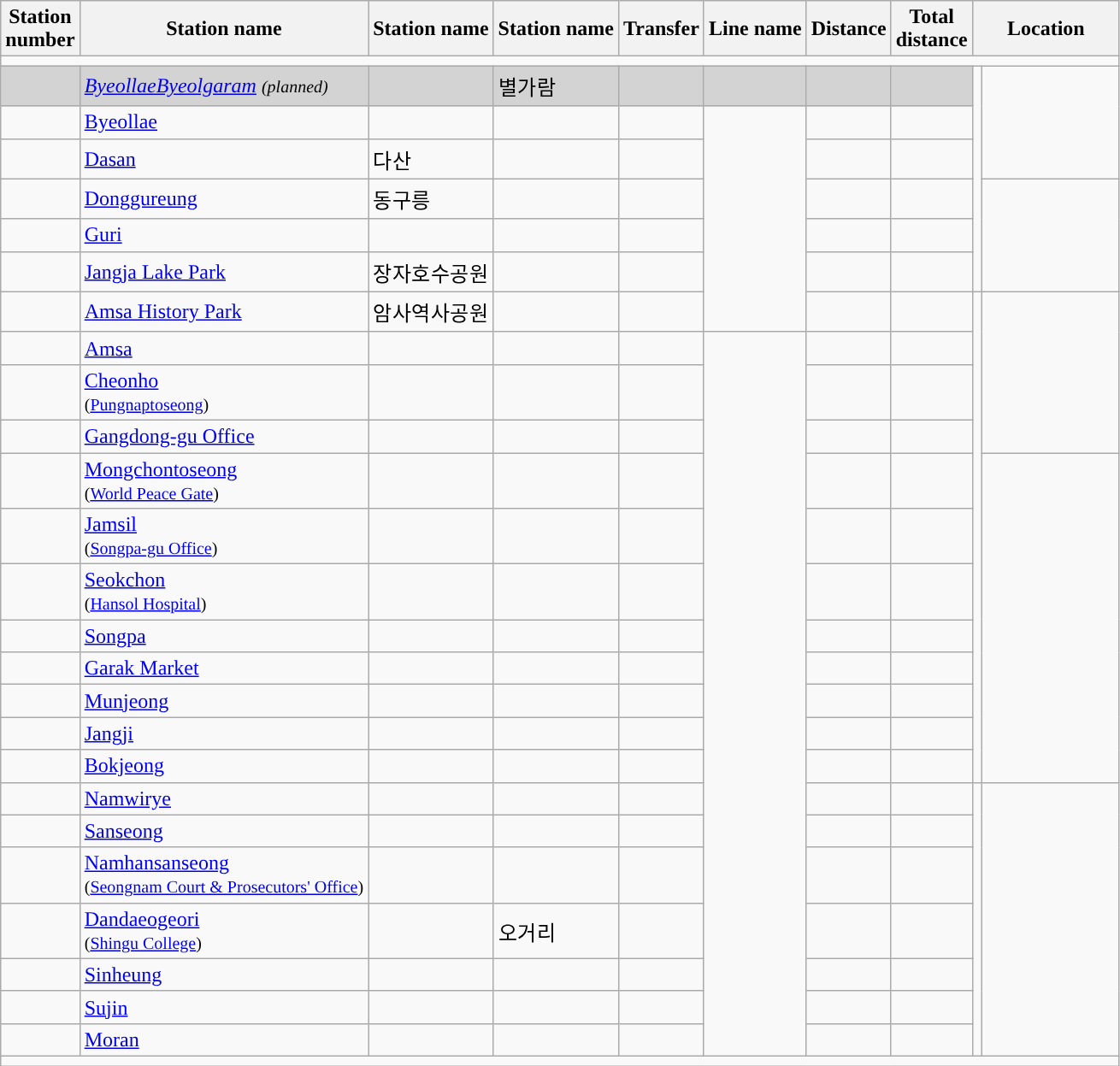<table class="wikitable">
<tr>
<th>Station<br>number</th>
<th>Station name<br></th>
<th>Station name<br></th>
<th>Station name<br></th>
<th>Transfer</th>
<th>Line name</th>
<th>Distance<br></th>
<th>Total<br>distance</th>
<th colspan="2">Location</th>
</tr>
<tr style="background:#">
<td colspan="10"></td>
</tr>
<tr>
<td bgcolor="lightgrey"></td>
<td bgcolor="lightgrey"><em><a href='#'>ByeollaeByeolgaram</a> <small>(planned)</small></em></td>
<td bgcolor="lightgrey"></td>
<td bgcolor="lightgrey">별가람</td>
<td bgcolor="lightgrey"></td>
<td bgcolor="lightgrey"></td>
<td bgcolor="lightgrey"></td>
<td bgcolor="lightgrey"></td>
<td rowspan="6"></td>
<td rowspan="3" width="100pt"></td>
</tr>
<tr>
<td></td>
<td><a href='#'>Byeollae</a></td>
<td></td>
<td></td>
<td></td>
<td rowspan="6"></td>
<td></td>
<td></td>
</tr>
<tr>
<td></td>
<td><a href='#'>Dasan</a></td>
<td>다산</td>
<td></td>
<td></td>
<td></td>
<td></td>
</tr>
<tr>
<td></td>
<td><a href='#'>Donggureung</a></td>
<td>동구릉</td>
<td></td>
<td></td>
<td></td>
<td></td>
<td rowspan="3"></td>
</tr>
<tr>
<td></td>
<td><a href='#'>Guri</a></td>
<td></td>
<td></td>
<td></td>
<td></td>
<td></td>
</tr>
<tr>
<td></td>
<td><a href='#'>Jangja Lake Park</a></td>
<td>장자호수공원</td>
<td></td>
<td></td>
<td></td>
<td></td>
</tr>
<tr>
<td></td>
<td><a href='#'>Amsa History Park</a></td>
<td>암사역사공원</td>
<td></td>
<td></td>
<td></td>
<td></td>
<td rowspan="12"></td>
<td rowspan="4"></td>
</tr>
<tr>
<td></td>
<td><a href='#'>Amsa</a></td>
<td></td>
<td></td>
<td></td>
<td rowspan="18"></td>
<td></td>
<td></td>
</tr>
<tr>
<td></td>
<td><a href='#'>Cheonho</a> <br><small>(<a href='#'>Pungnaptoseong</a>)</small></td>
<td></td>
<td></td>
<td></td>
<td></td>
<td></td>
</tr>
<tr>
<td></td>
<td><a href='#'>Gangdong-gu Office</a></td>
<td></td>
<td></td>
<td></td>
<td></td>
<td></td>
</tr>
<tr>
<td></td>
<td><a href='#'>Mongchontoseong</a> <br><small>(<a href='#'>World Peace Gate</a>)</small></td>
<td></td>
<td></td>
<td></td>
<td></td>
<td></td>
<td rowspan="8"></td>
</tr>
<tr>
<td></td>
<td><a href='#'>Jamsil</a> <br><small>(<a href='#'>Songpa-gu Office</a>)</small></td>
<td></td>
<td></td>
<td></td>
<td></td>
<td></td>
</tr>
<tr>
<td></td>
<td><a href='#'>Seokchon</a><br><small>(<a href='#'>Hansol Hospital</a>)</small></td>
<td></td>
<td></td>
<td></td>
<td></td>
<td></td>
</tr>
<tr>
<td></td>
<td><a href='#'>Songpa</a></td>
<td></td>
<td></td>
<td></td>
<td></td>
<td></td>
</tr>
<tr>
<td></td>
<td><a href='#'>Garak Market</a></td>
<td></td>
<td></td>
<td></td>
<td></td>
<td></td>
</tr>
<tr>
<td></td>
<td><a href='#'>Munjeong</a></td>
<td></td>
<td></td>
<td></td>
<td></td>
<td></td>
</tr>
<tr>
<td></td>
<td><a href='#'>Jangji</a></td>
<td></td>
<td></td>
<td></td>
<td></td>
<td></td>
</tr>
<tr>
<td></td>
<td><a href='#'>Bokjeong</a></td>
<td></td>
<td></td>
<td></td>
<td></td>
<td></td>
</tr>
<tr>
<td></td>
<td><a href='#'>Namwirye</a></td>
<td></td>
<td></td>
<td></td>
<td></td>
<td></td>
<td rowspan="7"></td>
<td rowspan="7"></td>
</tr>
<tr>
<td></td>
<td><a href='#'>Sanseong</a></td>
<td></td>
<td></td>
<td></td>
<td></td>
<td></td>
</tr>
<tr>
<td></td>
<td><a href='#'>Namhansanseong</a> <br><small>(<a href='#'>Seongnam Court & Prosecutors' Office</a>)</small></td>
<td></td>
<td></td>
<td></td>
<td></td>
<td></td>
</tr>
<tr>
<td></td>
<td><a href='#'>Dandaeogeori</a> <br><small>(<a href='#'>Shingu College</a>)</small></td>
<td></td>
<td>오거리</td>
<td></td>
<td></td>
<td></td>
</tr>
<tr>
<td></td>
<td><a href='#'>Sinheung</a></td>
<td></td>
<td></td>
<td></td>
<td></td>
<td></td>
</tr>
<tr>
<td></td>
<td><a href='#'>Sujin</a></td>
<td></td>
<td></td>
<td></td>
<td></td>
<td></td>
</tr>
<tr>
<td></td>
<td><a href='#'>Moran</a></td>
<td></td>
<td></td>
<td></td>
<td></td>
<td></td>
</tr>
<tr style="background:#">
<td colspan="10"></td>
</tr>
</table>
